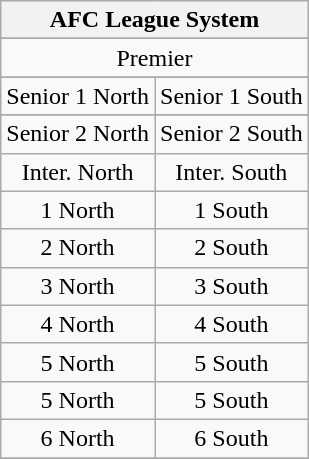<table class="wikitable" border="1" style="text-align: center;">
<tr>
<th colspan="4">AFC League System</th>
</tr>
<tr>
</tr>
<tr>
<td colspan="2">Premier</td>
</tr>
<tr>
</tr>
<tr>
<td width="50%">Senior 1 North</td>
<td width="50%">Senior 1 South</td>
</tr>
<tr>
</tr>
<tr>
<td width="50%">Senior 2 North</td>
<td width="50%">Senior 2 South</td>
</tr>
<tr>
<td width "50%">Inter. North</td>
<td width "50%">Inter. South</td>
</tr>
<tr>
<td width "50%">1 North</td>
<td width "50%">1 South</td>
</tr>
<tr>
<td width "50%">2 North</td>
<td width "50%">2 South</td>
</tr>
<tr>
<td width "50%">3 North</td>
<td width "50%">3 South</td>
</tr>
<tr>
<td width "50%">4 North</td>
<td width "50%">4 South</td>
</tr>
<tr>
<td width "50%">5 North</td>
<td width "50%">5 South</td>
</tr>
<tr>
<td width "50%">5 North</td>
<td width "50%">5 South</td>
</tr>
<tr>
<td width "50%">6 North</td>
<td width "50%">6 South</td>
</tr>
<tr>
</tr>
</table>
